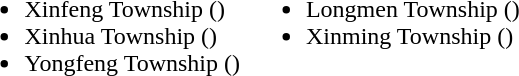<table>
<tr>
<td valign="top"><br><ul><li>Xinfeng Township ()</li><li>Xinhua Township ()</li><li>Yongfeng Township ()</li></ul></td>
<td valign="top"><br><ul><li>Longmen Township ()</li><li>Xinming Township ()</li></ul></td>
</tr>
</table>
